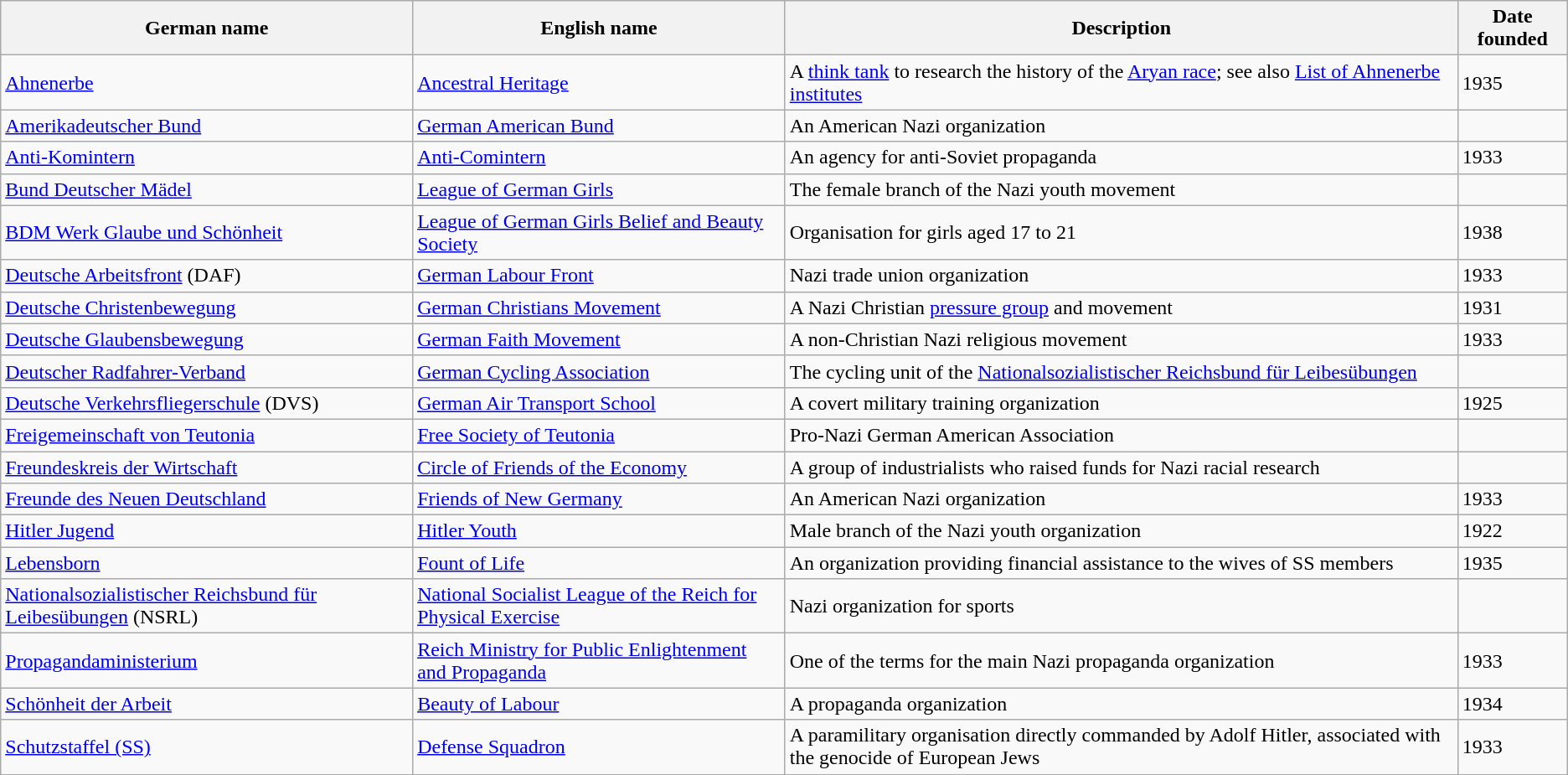<table class="sortable wikitable">
<tr>
<th>German name</th>
<th>English name</th>
<th>Description</th>
<th>Date founded</th>
</tr>
<tr>
<td><a href='#'>Ahnenerbe</a></td>
<td><a href='#'>Ancestral Heritage</a></td>
<td>A <a href='#'>think tank</a> to research the history of the <a href='#'>Aryan race</a>; see also <a href='#'>List of Ahnenerbe institutes</a></td>
<td>1935</td>
</tr>
<tr>
<td> <a href='#'>Amerikadeutscher Bund</a></td>
<td><a href='#'>German American Bund</a></td>
<td>An American Nazi organization</td>
<td></td>
</tr>
<tr>
<td><a href='#'>Anti-Komintern</a></td>
<td><a href='#'>Anti-Comintern</a></td>
<td>An agency for anti-Soviet propaganda</td>
<td>1933</td>
</tr>
<tr>
<td> <a href='#'>Bund Deutscher Mädel</a></td>
<td><a href='#'>League of German Girls</a></td>
<td>The female branch of the Nazi youth movement</td>
<td></td>
</tr>
<tr>
<td><a href='#'>BDM Werk Glaube und Schönheit</a></td>
<td><a href='#'>League of German Girls Belief and Beauty Society</a></td>
<td>Organisation for girls aged 17 to 21</td>
<td>1938</td>
</tr>
<tr>
<td> <a href='#'>Deutsche Arbeitsfront</a> (DAF)</td>
<td><a href='#'>German Labour Front</a></td>
<td>Nazi trade union organization</td>
<td>1933</td>
</tr>
<tr>
<td>  <a href='#'>Deutsche Christenbewegung</a></td>
<td><a href='#'>German Christians Movement</a></td>
<td>A Nazi Christian <a href='#'>pressure group</a> and movement</td>
<td>1931</td>
</tr>
<tr>
<td><a href='#'>Deutsche Glaubensbewegung</a></td>
<td><a href='#'>German Faith Movement</a></td>
<td>A non-Christian Nazi religious movement</td>
<td>1933</td>
</tr>
<tr>
<td> <a href='#'>Deutscher Radfahrer-Verband</a></td>
<td><a href='#'>German Cycling Association</a></td>
<td>The cycling unit of the <a href='#'>Nationalsozialistischer Reichsbund für Leibesübungen</a></td>
<td></td>
</tr>
<tr>
<td><a href='#'>Deutsche Verkehrsfliegerschule</a> (DVS)</td>
<td><a href='#'>German Air Transport School</a></td>
<td>A covert military training organization</td>
<td>1925</td>
</tr>
<tr>
<td><a href='#'>Freigemeinschaft von Teutonia</a></td>
<td><a href='#'>Free Society of Teutonia</a></td>
<td>Pro-Nazi German American Association</td>
<td></td>
</tr>
<tr>
<td><a href='#'>Freundeskreis der Wirtschaft</a></td>
<td><a href='#'>Circle of Friends of the Economy</a></td>
<td>A group of industrialists who raised funds for Nazi racial research</td>
<td></td>
</tr>
<tr>
<td><a href='#'>Freunde des Neuen Deutschland</a></td>
<td><a href='#'>Friends of New Germany</a></td>
<td>An American Nazi organization</td>
<td>1933</td>
</tr>
<tr>
<td> <a href='#'>Hitler Jugend</a></td>
<td><a href='#'>Hitler Youth</a></td>
<td>Male branch of the Nazi youth organization</td>
<td>1922</td>
</tr>
<tr>
<td><a href='#'>Lebensborn</a></td>
<td><a href='#'>Fount of Life</a></td>
<td>An organization providing financial assistance to the wives of SS members</td>
<td>1935</td>
</tr>
<tr>
<td> <a href='#'>Nationalsozialistischer Reichsbund für Leibesübungen</a> (NSRL)</td>
<td><a href='#'>National Socialist League of the Reich for Physical Exercise</a></td>
<td>Nazi organization for sports</td>
<td></td>
</tr>
<tr>
<td><a href='#'>Propagandaministerium</a></td>
<td><a href='#'>Reich Ministry for Public Enlightenment and Propaganda</a></td>
<td>One of the terms for the main Nazi propaganda organization</td>
<td>1933</td>
</tr>
<tr>
<td><a href='#'>Schönheit der Arbeit</a></td>
<td><a href='#'>Beauty of Labour</a></td>
<td>A propaganda organization</td>
<td>1934</td>
</tr>
<tr>
<td><a href='#'>Schutzstaffel (SS)</a></td>
<td><a href='#'>Defense Squadron</a></td>
<td>A paramilitary organisation directly commanded by Adolf Hitler, associated with the genocide of European Jews</td>
<td>1933</td>
</tr>
<tr>
</tr>
</table>
